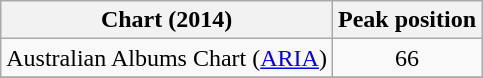<table class="wikitable">
<tr>
<th>Chart (2014)</th>
<th>Peak position</th>
</tr>
<tr>
<td>Australian Albums Chart (<a href='#'>ARIA</a>)</td>
<td align="center">66</td>
</tr>
<tr>
</tr>
</table>
